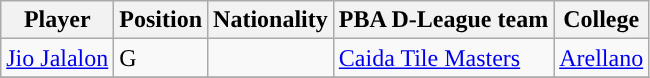<table class="wikitable sortable sortable">
<tr>
<th>Player</th>
<th>Position</th>
<th>Nationality</th>
<th>PBA D-League team</th>
<th>College</th>
</tr>
<tr>
<td><a href='#'>Jio Jalalon</a></td>
<td>G</td>
<td></td>
<td><a href='#'>Caida Tile Masters</a></td>
<td><a href='#'>Arellano</a></td>
</tr>
<tr>
</tr>
</table>
